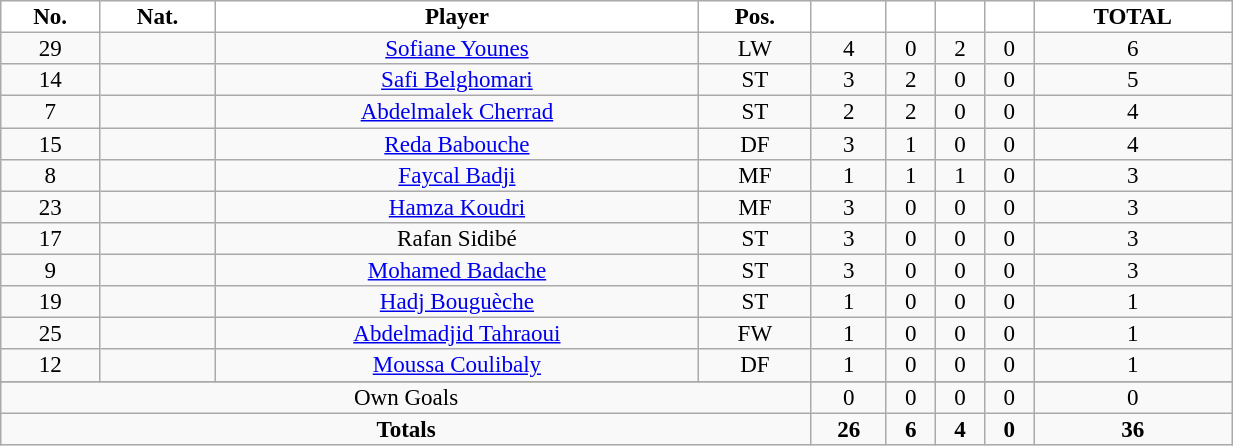<table class="wikitable sortable alternance" style="font-size:96%; text-align:center; line-height:14px; width:65%;">
<tr>
<th style="background:white; color:black; text-align:center;">No.</th>
<th style="background:white; color:black; text-align:center;">Nat.</th>
<th style="background:white; color:black; text-align:center;">Player</th>
<th style="background:white; color:black; text-align:center;">Pos.</th>
<th style="background:white; color:black; text-align:center;"></th>
<th style="background:white; color:black; text-align:center;"></th>
<th style="background:white; color:black; text-align:center;"></th>
<th style="background:white; color:black; text-align:center;"></th>
<th style="background:white; color:black; text-align:center;">TOTAL</th>
</tr>
<tr>
<td>29</td>
<td></td>
<td><a href='#'>Sofiane Younes</a></td>
<td>LW</td>
<td>4</td>
<td>0</td>
<td>2</td>
<td>0</td>
<td>6</td>
</tr>
<tr>
<td>14</td>
<td></td>
<td><a href='#'>Safi Belghomari</a></td>
<td>ST</td>
<td>3</td>
<td>2</td>
<td>0</td>
<td>0</td>
<td>5</td>
</tr>
<tr>
<td>7</td>
<td></td>
<td><a href='#'>Abdelmalek Cherrad</a></td>
<td>ST</td>
<td>2</td>
<td>2</td>
<td>0</td>
<td>0</td>
<td>4</td>
</tr>
<tr>
<td>15</td>
<td></td>
<td><a href='#'>Reda Babouche</a></td>
<td>DF</td>
<td>3</td>
<td>1</td>
<td>0</td>
<td>0</td>
<td>4</td>
</tr>
<tr>
<td>8</td>
<td></td>
<td><a href='#'>Faycal Badji</a></td>
<td>MF</td>
<td>1</td>
<td>1</td>
<td>1</td>
<td>0</td>
<td>3</td>
</tr>
<tr>
<td>23</td>
<td></td>
<td><a href='#'>Hamza Koudri</a></td>
<td>MF</td>
<td>3</td>
<td>0</td>
<td>0</td>
<td>0</td>
<td>3</td>
</tr>
<tr>
<td>17</td>
<td></td>
<td>Rafan Sidibé</td>
<td>ST</td>
<td>3</td>
<td>0</td>
<td>0</td>
<td>0</td>
<td>3</td>
</tr>
<tr>
<td>9</td>
<td></td>
<td><a href='#'>Mohamed Badache</a></td>
<td>ST</td>
<td>3</td>
<td>0</td>
<td>0</td>
<td>0</td>
<td>3</td>
</tr>
<tr>
<td>19</td>
<td></td>
<td><a href='#'>Hadj Bouguèche</a></td>
<td>ST</td>
<td>1</td>
<td>0</td>
<td>0</td>
<td>0</td>
<td>1</td>
</tr>
<tr>
<td>25</td>
<td></td>
<td><a href='#'>Abdelmadjid Tahraoui</a></td>
<td>FW</td>
<td>1</td>
<td>0</td>
<td>0</td>
<td>0</td>
<td>1</td>
</tr>
<tr>
<td>12</td>
<td></td>
<td><a href='#'>Moussa Coulibaly</a></td>
<td>DF</td>
<td>1</td>
<td>0</td>
<td>0</td>
<td>0</td>
<td>1</td>
</tr>
<tr>
</tr>
<tr class="sortbottom">
<td colspan="4">Own Goals</td>
<td>0</td>
<td>0</td>
<td>0</td>
<td>0</td>
<td>0</td>
</tr>
<tr class="sortbottom">
<td colspan="4"><strong>Totals</strong></td>
<td><strong>26</strong></td>
<td><strong>6</strong></td>
<td><strong>4</strong></td>
<td><strong>0</strong></td>
<td><strong>36</strong></td>
</tr>
</table>
